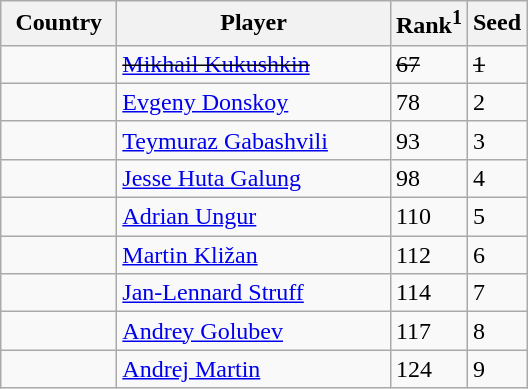<table class="sortable wikitable">
<tr>
<th width="70">Country</th>
<th width="175">Player</th>
<th>Rank<sup>1</sup></th>
<th>Seed</th>
</tr>
<tr>
<td><s></s></td>
<td><s><a href='#'>Mikhail Kukushkin</a></s></td>
<td><s>67</s></td>
<td><s>1</s></td>
</tr>
<tr>
<td></td>
<td><a href='#'>Evgeny Donskoy</a></td>
<td>78</td>
<td>2</td>
</tr>
<tr>
<td></td>
<td><a href='#'>Teymuraz Gabashvili</a></td>
<td>93</td>
<td>3</td>
</tr>
<tr>
<td></td>
<td><a href='#'>Jesse Huta Galung</a></td>
<td>98</td>
<td>4</td>
</tr>
<tr>
<td></td>
<td><a href='#'>Adrian Ungur</a></td>
<td>110</td>
<td>5</td>
</tr>
<tr>
<td></td>
<td><a href='#'>Martin Kližan</a></td>
<td>112</td>
<td>6</td>
</tr>
<tr>
<td></td>
<td><a href='#'>Jan-Lennard Struff</a></td>
<td>114</td>
<td>7</td>
</tr>
<tr>
<td></td>
<td><a href='#'>Andrey Golubev</a></td>
<td>117</td>
<td>8</td>
</tr>
<tr>
<td></td>
<td><a href='#'>Andrej Martin</a></td>
<td>124</td>
<td>9</td>
</tr>
</table>
